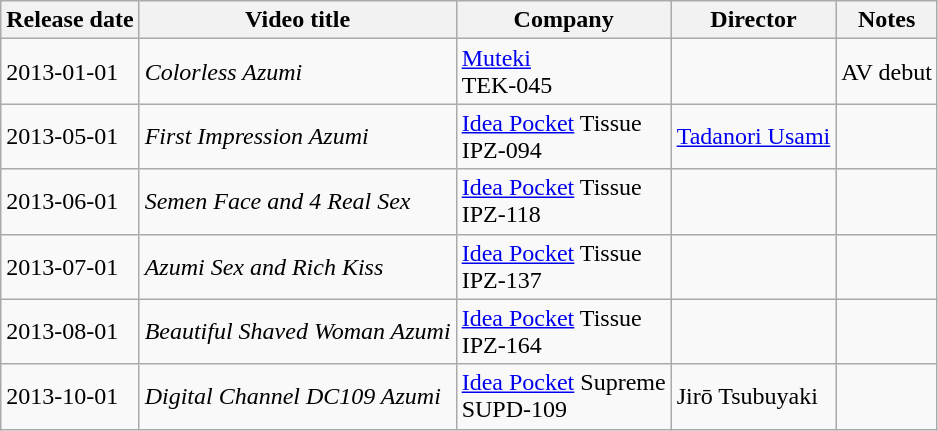<table class="wikitable sortable">
<tr>
<th>Release date</th>
<th>Video title</th>
<th>Company</th>
<th>Director</th>
<th>Notes</th>
</tr>
<tr>
<td>2013-01-01</td>
<td><em>Colorless Azumi</em></td>
<td><a href='#'>Muteki</a><br>TEK-045</td>
<td></td>
<td>AV debut</td>
</tr>
<tr>
<td>2013-05-01</td>
<td><em>First Impression Azumi</em></td>
<td><a href='#'>Idea Pocket</a> Tissue<br>IPZ-094</td>
<td><a href='#'>Tadanori Usami</a></td>
<td></td>
</tr>
<tr>
<td>2013-06-01</td>
<td><em>Semen Face and 4 Real Sex</em><br></td>
<td><a href='#'>Idea Pocket</a> Tissue<br>IPZ-118</td>
<td></td>
<td></td>
</tr>
<tr>
<td>2013-07-01</td>
<td><em>Azumi Sex and Rich Kiss</em><br></td>
<td><a href='#'>Idea Pocket</a> Tissue<br>IPZ-137</td>
<td></td>
<td></td>
</tr>
<tr>
<td>2013-08-01</td>
<td><em>Beautiful Shaved Woman Azumi</em><br></td>
<td><a href='#'>Idea Pocket</a> Tissue<br>IPZ-164</td>
<td></td>
<td></td>
</tr>
<tr>
<td>2013-10-01</td>
<td><em>Digital Channel DC109 Azumi</em></td>
<td><a href='#'>Idea Pocket</a> Supreme<br>SUPD-109</td>
<td>Jirō Tsubuyaki</td>
<td></td>
</tr>
</table>
